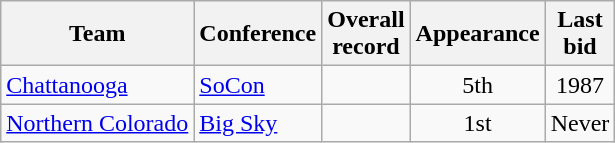<table class="wikitable sortable" style="text-align: center;">
<tr>
<th>Team</th>
<th>Conference</th>
<th data-sort-type="number">Overall<br>record</th>
<th data-sort-type="number">Appearance</th>
<th>Last<br>bid</th>
</tr>
<tr>
<td align="left"><a href='#'>Chattanooga</a></td>
<td align="left"><a href='#'>SoCon</a></td>
<td></td>
<td>5th</td>
<td>1987</td>
</tr>
<tr>
<td align="left"><a href='#'>Northern Colorado</a></td>
<td align="left"><a href='#'>Big Sky</a></td>
<td></td>
<td>1st</td>
<td>Never</td>
</tr>
</table>
